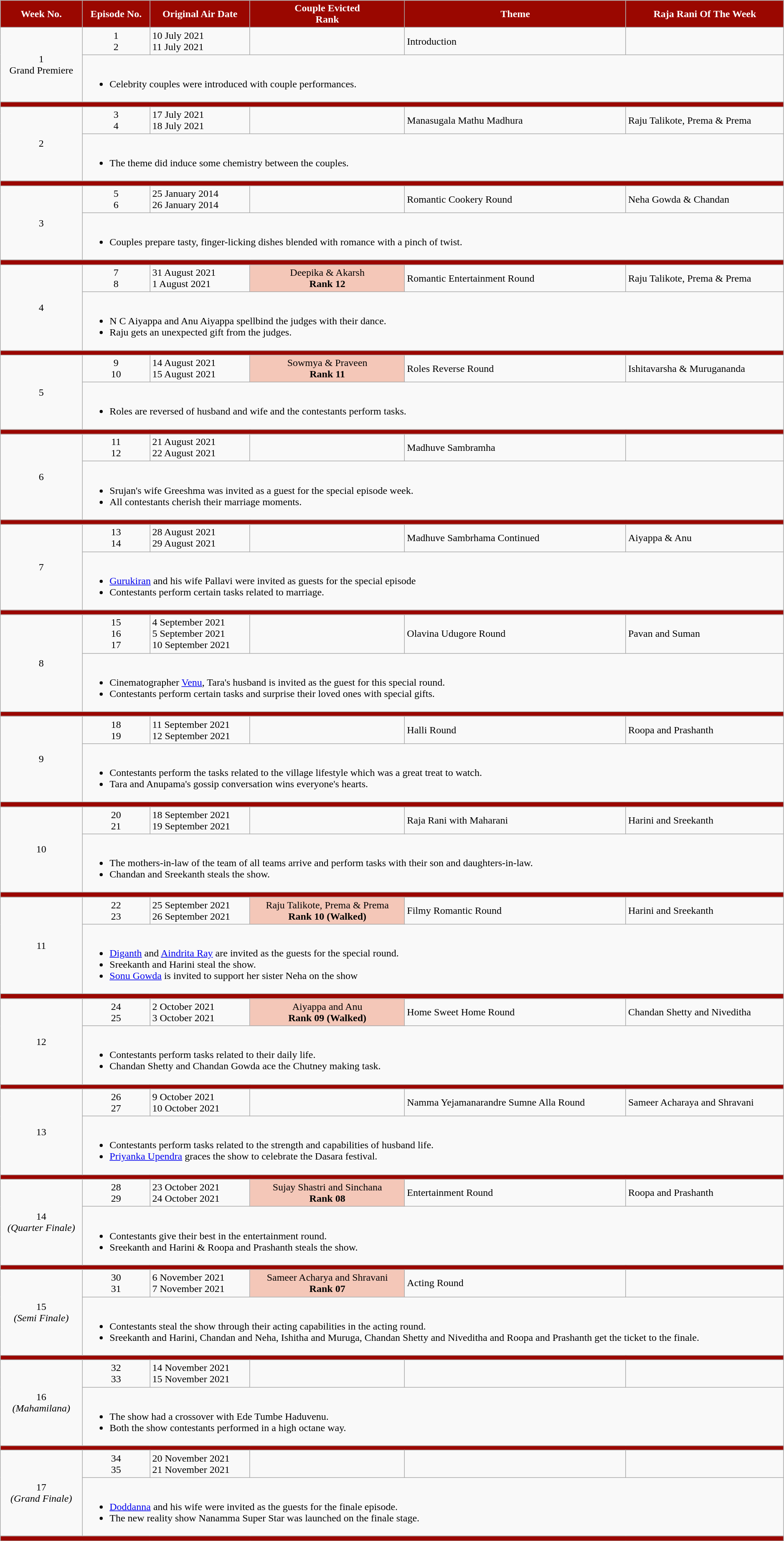<table class="wikitable plainrowheaders" style="width:99%;">
<tr>
<th scope="col" style="background:#9A0700; color:#fff;">Week No.</th>
<th scope="col" style="background:#9A0700; color:#fff;">Episode No.</th>
<th scope="col" style="background:#9A0700; color:#fff;">Original Air Date</th>
<th scope="col" style="background:#9A0700; color:#fff;">Couple Evicted <br> Rank</th>
<th scope="col" style="background:#9A0700; color:#fff;">Theme</th>
<th scope="col" style="background:#9A0700; color:#fff;">Raja Rani Of The Week</th>
</tr>
<tr>
<td rowspan="2" style="text-align:center;">1 <br> Grand Premiere</td>
<td style="text-align:center;">1 <br>2</td>
<td>10 July 2021<br>11 July 2021</td>
<td></td>
<td>Introduction</td>
<td></td>
</tr>
<tr>
<td colspan="5" style="text-align:left;"><br><ul><li>Celebrity couples were introduced with couple performances.</li></ul></td>
</tr>
<tr>
<th colspan="6" style="background:#9A0700;"></th>
</tr>
<tr>
<td rowspan="2" style="text-align:center;">2</td>
<td style="text-align:center;">3<br>4</td>
<td>17 July 2021<br>18 July 2021</td>
<td></td>
<td>Manasugala Mathu Madhura</td>
<td>Raju Talikote, Prema & Prema</td>
</tr>
<tr>
<td colspan="5" style="text-align:left;"><br><ul><li>The theme did induce some chemistry between the couples.</li></ul></td>
</tr>
<tr>
<th colspan="6" style="background:#9A0700;"></th>
</tr>
<tr>
<td rowspan="2" style="text-align:center;">3</td>
<td style="text-align:center;">5<br>6</td>
<td>25 January 2014 <br>26 January 2014</td>
<td></td>
<td>Romantic Cookery Round</td>
<td>Neha Gowda & Chandan</td>
</tr>
<tr>
<td colspan="5" style="text-align:left;"><br><ul><li>Couples prepare tasty, finger-licking dishes blended with romance with a pinch of twist.</li></ul></td>
</tr>
<tr>
<th colspan="6" style="background:#9A0700;"></th>
</tr>
<tr>
<td rowspan="2" style="text-align:center;">4</td>
<td style="text-align:center;">7<br>8</td>
<td>31 August 2021<br>1   August 2021</td>
<td style="background:#f4c7b8; text-align: center;">Deepika & Akarsh <br> <strong>Rank 12</strong></td>
<td>Romantic Entertainment Round</td>
<td>Raju Talikote, Prema & Prema</td>
</tr>
<tr>
<td colspan="5" style="text-align:left;"><br><ul><li>N C Aiyappa and Anu Aiyappa spellbind the judges with their dance.</li><li>Raju gets an unexpected gift from the judges.</li></ul></td>
</tr>
<tr>
<th colspan="6" style="background:#9A0700;"></th>
</tr>
<tr>
<td rowspan="2" style="text-align:center;">5</td>
<td style="text-align:center;">9<br>10</td>
<td>14 August 2021 <br>15 August 2021</td>
<td style="background:#f4c7b8; text-align: center;">Sowmya & Praveen<br> <strong>Rank 11</strong></td>
<td>Roles Reverse Round</td>
<td>Ishitavarsha & Murugananda</td>
</tr>
<tr>
<td colspan="5" style="text-align:left;"><br><ul><li>Roles are reversed of husband and wife and the contestants perform tasks.</li></ul></td>
</tr>
<tr>
<th colspan="6" style="background:#9A0700;"></th>
</tr>
<tr>
<td rowspan="2" style="text-align:center;">6</td>
<td style="text-align:center;">11<br>12</td>
<td>21 August 2021 <br>22 August 2021</td>
<td></td>
<td>Madhuve Sambramha</td>
<td></td>
</tr>
<tr>
<td colspan="5" style="text-align:left;"><br><ul><li>Srujan's wife Greeshma was invited as a guest for the special episode week.</li><li>All contestants cherish their marriage moments.</li></ul></td>
</tr>
<tr>
<th colspan="6" style="background:#9A0700;"></th>
</tr>
<tr>
<td rowspan="2" style="text-align:center;">7</td>
<td style="text-align:center;">13<br>14</td>
<td>28 August 2021<br>29 August 2021</td>
<td></td>
<td>Madhuve Sambrhama Continued</td>
<td>Aiyappa & Anu</td>
</tr>
<tr>
<td colspan="5" style="text-align:left;"><br><ul><li><a href='#'>Gurukiran</a> and his wife Pallavi were invited as guests for the special episode</li><li>Contestants perform certain tasks related to marriage.</li></ul></td>
</tr>
<tr>
<th colspan="6" style="background:#9A0700;"></th>
</tr>
<tr>
<td rowspan="2" style="text-align:center;">8</td>
<td style="text-align:center;">15<br>16<br>17</td>
<td>4 September 2021<br>5 September 2021<br>10 September 2021</td>
<td></td>
<td>Olavina Udugore Round</td>
<td>Pavan and Suman</td>
</tr>
<tr>
<td colspan="5" style="text-align:left;"><br><ul><li>Cinematographer <a href='#'>Venu</a>, Tara's husband is invited as the guest for this special round.</li><li>Contestants perform certain tasks and surprise their loved ones with special gifts.</li></ul></td>
</tr>
<tr>
<th colspan="6" style="background:#9A0700;"></th>
</tr>
<tr>
<td rowspan="2" style="text-align:center;">9</td>
<td style="text-align:center;">18<br>19</td>
<td>11 September 2021<br>12 September 2021</td>
<td></td>
<td>Halli Round</td>
<td>Roopa and Prashanth</td>
</tr>
<tr>
<td colspan="5" style="text-align:left;"><br><ul><li>Contestants perform the tasks related to the village lifestyle which was a great treat to watch.</li><li>Tara and Anupama's gossip conversation wins everyone's hearts.</li></ul></td>
</tr>
<tr>
<th colspan="6" style="background:#9A0700;"></th>
</tr>
<tr>
<td rowspan="2" style="text-align:center;">10</td>
<td style="text-align:center;">20<br>21</td>
<td>18 September 2021<br>19 September 2021</td>
<td></td>
<td>Raja Rani with Maharani</td>
<td>Harini and Sreekanth</td>
</tr>
<tr>
<td colspan="5" style="text-align:left;"><br><ul><li>The mothers-in-law of the team of all teams arrive and perform tasks with their son and daughters-in-law.</li><li>Chandan and Sreekanth steals the show.</li></ul></td>
</tr>
<tr>
<th colspan="6" style="background:#9A0700;"></th>
</tr>
<tr>
<td rowspan="2" style="text-align:center;">11</td>
<td style="text-align:center;">22<br>23</td>
<td>25 September 2021<br>26 September 2021</td>
<td style="background:#f4c7b8; text-align: center;">Raju Talikote, Prema & Prema <br> <strong>Rank 10 (Walked)</strong></td>
<td>Filmy Romantic Round</td>
<td>Harini and Sreekanth</td>
</tr>
<tr>
<td colspan="5" style="text-align:left;"><br><ul><li><a href='#'>Diganth</a> and <a href='#'>Aindrita Ray</a> are invited as the guests for the special round.</li><li>Sreekanth and Harini steal the show.</li><li><a href='#'>Sonu Gowda</a> is invited to support her sister Neha on the show</li></ul></td>
</tr>
<tr>
<th colspan="6" style="background:#9A0700;"></th>
</tr>
<tr>
<td rowspan="2" style="text-align:center;">12</td>
<td style="text-align:center;">24<br>25</td>
<td>2 October 2021<br>3 October 2021</td>
<td style="background:#f4c7b8; text-align: center;">Aiyappa and Anu <br> <strong>Rank 09 (Walked)</strong></td>
<td>Home Sweet Home Round</td>
<td>Chandan Shetty and Niveditha</td>
</tr>
<tr>
<td colspan="5" style="text-align:left;"><br><ul><li>Contestants perform tasks related to their daily life.</li><li>Chandan Shetty and Chandan Gowda ace the Chutney making task.</li></ul></td>
</tr>
<tr>
<th colspan="6" style="background:#9A0700;"></th>
</tr>
<tr>
<td rowspan="2" style="text-align:center;">13</td>
<td style="text-align:center;">26<br>27</td>
<td>9 October 2021<br>10 October 2021</td>
<td></td>
<td>Namma Yejamanarandre Sumne Alla Round</td>
<td>Sameer Acharaya and Shravani</td>
</tr>
<tr>
<td colspan="5" style="text-align:left;"><br><ul><li>Contestants perform tasks related to the strength and capabilities of husband life.</li><li><a href='#'>Priyanka Upendra</a> graces the show to celebrate the Dasara festival.</li></ul></td>
</tr>
<tr>
<th colspan="6" style="background:#9A0700;"></th>
</tr>
<tr>
<td rowspan="2" style="text-align:center;">14<br><em>(Quarter Finale)</em></td>
<td style="text-align:center;">28<br>29</td>
<td>23 October 2021<br>24 October 2021</td>
<td style="background:#f4c7b8; text-align: center;">Sujay Shastri and Sinchana<br> <strong>Rank 08</strong></td>
<td>Entertainment Round</td>
<td>Roopa and Prashanth</td>
</tr>
<tr>
<td colspan="5" style="text-align:left;"><br><ul><li>Contestants give their best in the entertainment round.</li><li>Sreekanth and Harini & Roopa and Prashanth steals the show.</li></ul></td>
</tr>
<tr>
<th colspan="6" style="background:#9A0700;"></th>
</tr>
<tr>
<td rowspan="2" style="text-align:center;">15<br><em>(Semi Finale)</em></td>
<td style="text-align:center;">30<br>31</td>
<td>6 November 2021<br>7 November 2021</td>
<td style="background:#f4c7b8; text-align: center;">Sameer Acharya and Shravani<br> <strong>Rank 07</strong></td>
<td>Acting Round</td>
<td></td>
</tr>
<tr>
<td colspan="5" style="text-align:left;"><br><ul><li>Contestants steal the show through their acting capabilities in the acting round.</li><li>Sreekanth and Harini, Chandan and Neha, Ishitha and Muruga, Chandan Shetty and Niveditha and Roopa and Prashanth get the ticket to the finale.</li></ul></td>
</tr>
<tr>
<th colspan="6" style="background:#9A0700;"></th>
</tr>
<tr>
<td rowspan="2" style="text-align:center;">16<br><em>(Mahamilana)</em></td>
<td style="text-align:center;">32<br>33</td>
<td>14 November 2021<br>15 November 2021</td>
<td></td>
<td></td>
<td></td>
</tr>
<tr>
<td colspan="5" style="text-align:left;"><br><ul><li>The show had a crossover with Ede Tumbe Haduvenu.</li><li>Both the show contestants performed in a high octane way.</li></ul></td>
</tr>
<tr>
<th colspan="6" style="background:#9A0700;"></th>
</tr>
<tr>
<td rowspan="2" style="text-align:center;">17<br><em>(Grand Finale)</em></td>
<td style="text-align:center;">34<br>35</td>
<td>20 November 2021<br>21 November 2021</td>
<td></td>
<td></td>
<td></td>
</tr>
<tr>
<td colspan="5" style="text-align:left;"><br><ul><li><a href='#'>Doddanna</a> and his wife were invited as the guests for the finale episode.</li><li>The new reality show Nanamma Super Star was launched on the finale stage.</li></ul></td>
</tr>
<tr>
<th colspan="6" style="background:#9A0700;"></th>
</tr>
</table>
